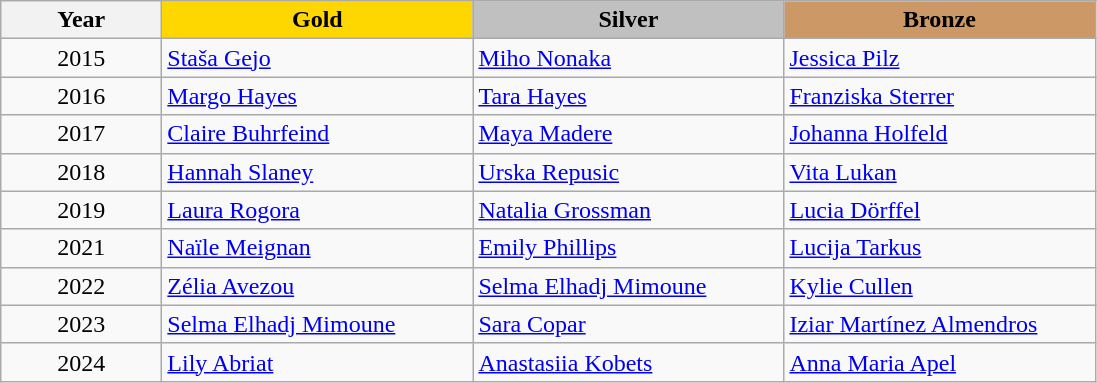<table class="wikitable">
<tr>
<th width="100">Year</th>
<th width="200" style="background:gold;">Gold</th>
<th width="200" style="background:silver;">Silver</th>
<th width="200" style="background:#CC9966;">Bronze</th>
</tr>
<tr>
<td align="center">2015</td>
<td> <a href='#'>Staša Gejo</a></td>
<td> <a href='#'>Miho Nonaka</a></td>
<td> <a href='#'>Jessica Pilz</a></td>
</tr>
<tr>
<td align="center">2016</td>
<td> <a href='#'>Margo Hayes</a></td>
<td> <a href='#'>Tara Hayes</a></td>
<td> <a href='#'>Franziska Sterrer</a></td>
</tr>
<tr>
<td align="center">2017</td>
<td> <a href='#'>Claire Buhrfeind</a></td>
<td> <a href='#'>Maya Madere</a></td>
<td> <a href='#'>Johanna Holfeld</a></td>
</tr>
<tr>
<td align="center">2018</td>
<td> <a href='#'>Hannah Slaney</a></td>
<td> <a href='#'>Urska Repusic</a></td>
<td> <a href='#'>Vita Lukan</a></td>
</tr>
<tr>
<td align="center">2019</td>
<td> <a href='#'>Laura Rogora</a></td>
<td> <a href='#'>Natalia Grossman</a></td>
<td> <a href='#'>Lucia Dörffel</a></td>
</tr>
<tr>
<td align="center">2021</td>
<td> <a href='#'>Naïle Meignan</a></td>
<td> <a href='#'>Emily Phillips</a></td>
<td> <a href='#'>Lucija Tarkus</a></td>
</tr>
<tr>
<td align="center">2022</td>
<td> <a href='#'>Zélia Avezou</a></td>
<td> <a href='#'>Selma Elhadj Mimoune</a></td>
<td> <a href='#'>Kylie Cullen</a></td>
</tr>
<tr>
<td align="center">2023</td>
<td> <a href='#'>Selma Elhadj Mimoune</a></td>
<td> <a href='#'>Sara Copar</a></td>
<td> <a href='#'>Iziar Martínez Almendros</a></td>
</tr>
<tr>
<td align="center">2024</td>
<td> <a href='#'>Lily Abriat</a></td>
<td> <a href='#'>Anastasiia Kobets</a></td>
<td> <a href='#'>Anna Maria Apel</a></td>
</tr>
</table>
